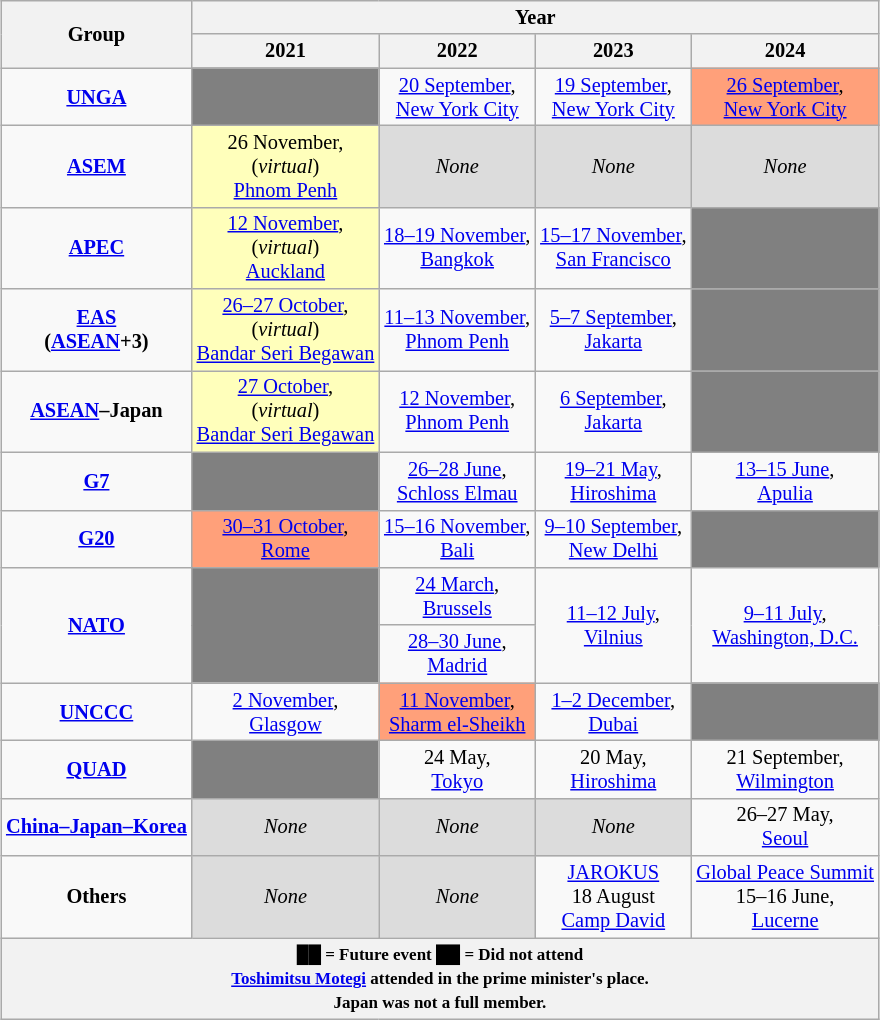<table class="wikitable" style="margin:1em auto; font-size:85%; text-align:center;">
<tr>
<th rowspan="2">Group</th>
<th colspan="4">Year</th>
</tr>
<tr>
<th>2021</th>
<th>2022</th>
<th>2023</th>
<th>2024</th>
</tr>
<tr>
<td><strong><a href='#'>UNGA</a></strong></td>
<td style="background:grey;"></td>
<td><a href='#'>20 September</a>,<br> <a href='#'>New York City</a></td>
<td><a href='#'>19 September</a>,<br> <a href='#'>New York City</a></td>
<td style="background:#ffa07a;"><a href='#'>26 September</a>,<br> <a href='#'>New York City</a></td>
</tr>
<tr>
<td><strong><a href='#'>ASEM</a></strong></td>
<td style="background:#ffb;">26 November,<br>(<em>virtual</em>)<br> <a href='#'>Phnom Penh</a></td>
<td style="background:#dcdcdc;"><em>None</em></td>
<td style="background:#dcdcdc;"><em>None</em></td>
<td style="background:#dcdcdc;"><em>None</em></td>
</tr>
<tr>
<td><strong><a href='#'>APEC</a></strong></td>
<td style="background:#ffb;"><a href='#'>12 November</a>,<br>(<em>virtual</em>)<br> <a href='#'>Auckland</a></td>
<td><a href='#'>18–19 November</a>,<br> <a href='#'>Bangkok</a></td>
<td><a href='#'>15–17 November</a>,<br> <a href='#'>San Francisco</a></td>
<td style="background:grey;"></td>
</tr>
<tr>
<td><strong><a href='#'>EAS</a><br>(<a href='#'>ASEAN</a>+3)</strong></td>
<td style="background:#ffb;"><a href='#'>26–27 October</a>,<br>(<em>virtual</em>)<br> <a href='#'>Bandar Seri Begawan</a></td>
<td><a href='#'>11–13 November</a>,<br> <a href='#'>Phnom Penh</a></td>
<td><a href='#'>5–7 September</a>,<br> <a href='#'>Jakarta</a></td>
<td style="background:grey;"></td>
</tr>
<tr>
<td><strong><a href='#'>ASEAN</a>–Japan</strong></td>
<td style="background:#ffb;"><a href='#'>27 October</a>,<br>(<em>virtual</em>)<br> <a href='#'>Bandar Seri Begawan</a></td>
<td><a href='#'>12 November</a>,<br> <a href='#'>Phnom Penh</a></td>
<td><a href='#'>6 September</a>,<br> <a href='#'>Jakarta</a></td>
<td style="background:grey;"></td>
</tr>
<tr>
<td><strong><a href='#'>G7</a></strong></td>
<td style="background:grey;"></td>
<td><a href='#'>26–28 June</a>,<br> <a href='#'>Schloss Elmau</a></td>
<td><a href='#'>19–21 May</a>,<br> <a href='#'>Hiroshima</a></td>
<td><a href='#'>13–15 June</a>,<br> <a href='#'>Apulia</a></td>
</tr>
<tr>
<td><strong><a href='#'>G20</a></strong></td>
<td style="background:#ffa07a;"><a href='#'>30–31 October</a>,<br> <a href='#'>Rome</a></td>
<td><a href='#'>15–16 November</a>,<br> <a href='#'>Bali</a></td>
<td><a href='#'>9–10 September</a>,<br> <a href='#'>New Delhi</a></td>
<td style="background:grey;"></td>
</tr>
<tr>
<td rowspan=2><strong><a href='#'>NATO</a></strong></td>
<td rowspan=2 style="background:grey;"></td>
<td><a href='#'>24 March</a>,<br> <a href='#'>Brussels</a></td>
<td rowspan=2><a href='#'>11–12 July</a>,<br> <a href='#'>Vilnius</a></td>
<td rowspan=2><a href='#'>9–11 July</a>,<br> <a href='#'>Washington, D.C.</a></td>
</tr>
<tr>
<td><a href='#'>28–30 June</a>,<br> <a href='#'>Madrid</a></td>
</tr>
<tr>
<td><strong><a href='#'>UNCCC</a></strong></td>
<td><a href='#'>2 November</a>,<br> <a href='#'>Glasgow</a></td>
<td style="background:#ffa07a;"><a href='#'>11 November</a>,<br> <a href='#'>Sharm el-Sheikh</a></td>
<td><a href='#'>1–2 December</a>,<br> <a href='#'>Dubai</a></td>
<td style="background:grey;"></td>
</tr>
<tr>
<td><strong><a href='#'>QUAD</a></strong></td>
<td style="background:grey;"></td>
<td>24 May,<br> <a href='#'>Tokyo</a></td>
<td>20 May,<br> <a href='#'>Hiroshima</a></td>
<td>21 September,<br> <a href='#'>Wilmington</a></td>
</tr>
<tr>
<td><strong><a href='#'>China–Japan–Korea</a></strong></td>
<td style="background:#dcdcdc;"><em>None</em></td>
<td style="background:#dcdcdc;"><em>None</em></td>
<td style="background:#dcdcdc;"><em>None</em></td>
<td>26–27 May,<br> <a href='#'>Seoul</a></td>
</tr>
<tr>
<td><strong>Others</strong></td>
<td style="background:#dcdcdc;"><em>None</em></td>
<td style="background:#dcdcdc;"><em>None</em></td>
<td><a href='#'>JAROKUS</a><br>18 August<br> <a href='#'>Camp David</a></td>
<td colspan="1"><a href='#'>Global Peace Summit</a><br>15–16 June,<br> <a href='#'>Lucerne</a></td>
</tr>
<tr>
<th colspan="5"><small><span>██</span> = Future event <span>██</span> = Did not attend</small><br><small><a href='#'>Toshimitsu Motegi</a> attended in the prime minister's place.</small><br><small>Japan was not a full member.</small></th>
</tr>
</table>
